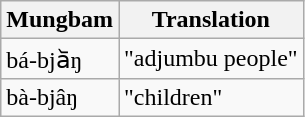<table class="wikitable">
<tr>
<th>Mungbam</th>
<th>Translation</th>
</tr>
<tr>
<td>bá-bja᷅ŋ</td>
<td>"adjumbu people"</td>
</tr>
<tr>
<td>bà-bjâŋ</td>
<td>"children"</td>
</tr>
</table>
